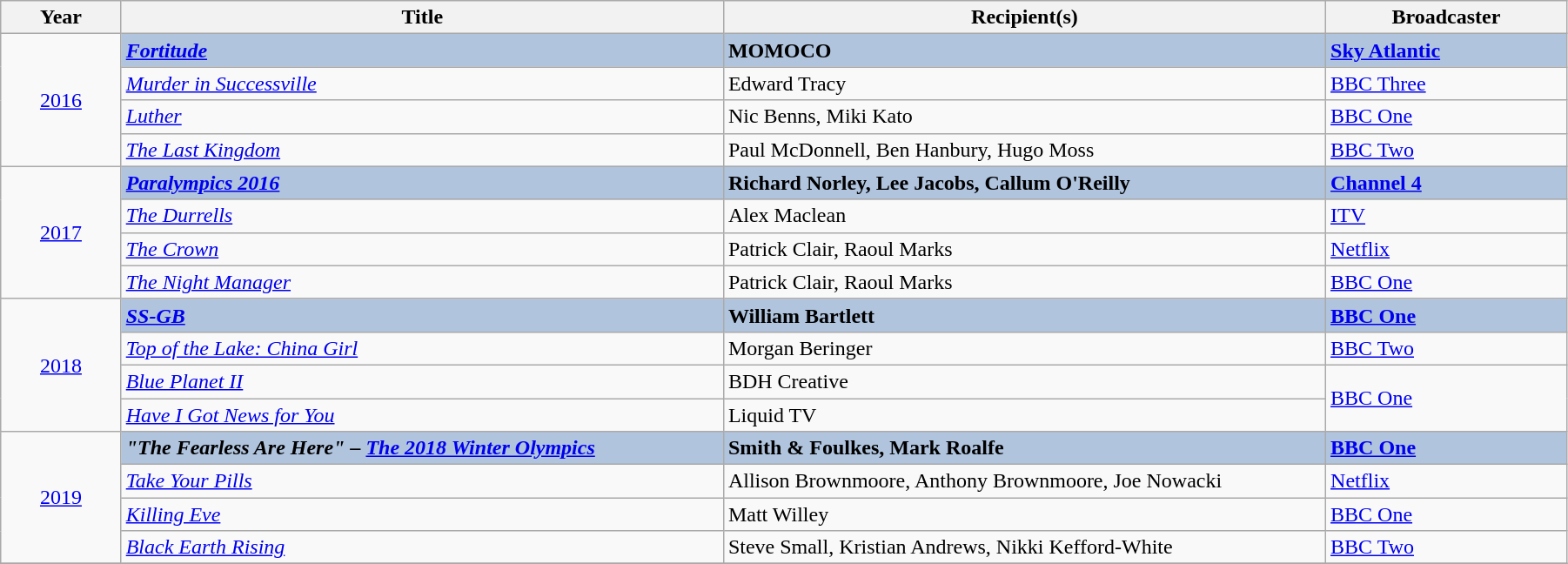<table class="wikitable" width="95%">
<tr>
<th width=5%>Year</th>
<th width=25%>Title</th>
<th width=25%><strong>Recipient(s)</strong></th>
<th width=10%><strong>Broadcaster</strong></th>
</tr>
<tr>
<td rowspan="4" style="text-align:center;"><a href='#'>2016</a></td>
<td style="background:#B0C4DE;"><strong><em><a href='#'>Fortitude</a></em></strong></td>
<td style="background:#B0C4DE;"><strong>MOMOCO</strong></td>
<td style="background:#B0C4DE;"><strong><a href='#'>Sky Atlantic</a></strong></td>
</tr>
<tr>
<td><em><a href='#'>Murder in Successville</a></em></td>
<td>Edward Tracy</td>
<td><a href='#'>BBC Three</a></td>
</tr>
<tr>
<td><em><a href='#'>Luther</a></em></td>
<td>Nic Benns, Miki Kato</td>
<td><a href='#'>BBC One</a></td>
</tr>
<tr>
<td><em><a href='#'>The Last Kingdom</a></em></td>
<td>Paul McDonnell, Ben Hanbury, Hugo Moss</td>
<td><a href='#'>BBC Two</a></td>
</tr>
<tr>
<td rowspan="4" style="text-align:center;"><a href='#'>2017</a><br></td>
<td style="background:#B0C4DE;"><strong><em><a href='#'>Paralympics 2016</a></em></strong></td>
<td style="background:#B0C4DE;"><strong>Richard Norley, Lee Jacobs, Callum O'Reilly</strong></td>
<td style="background:#B0C4DE;"><strong><a href='#'>Channel 4</a></strong></td>
</tr>
<tr>
<td><em><a href='#'>The Durrells</a></em></td>
<td>Alex Maclean</td>
<td><a href='#'>ITV</a></td>
</tr>
<tr>
<td><em><a href='#'>The Crown</a></em></td>
<td>Patrick Clair, Raoul Marks</td>
<td><a href='#'>Netflix</a></td>
</tr>
<tr>
<td><em><a href='#'>The Night Manager</a></em></td>
<td>Patrick Clair, Raoul Marks</td>
<td><a href='#'>BBC One</a></td>
</tr>
<tr>
<td rowspan="4" style="text-align:center;"><a href='#'>2018</a><br></td>
<td style="background:#B0C4DE;"><strong><em><a href='#'>SS-GB</a></em></strong></td>
<td style="background:#B0C4DE;"><strong>William Bartlett</strong></td>
<td style="background:#B0C4DE;"><strong><a href='#'>BBC One</a></strong></td>
</tr>
<tr>
<td><em><a href='#'>Top of the Lake: China Girl</a></em></td>
<td>Morgan Beringer</td>
<td><a href='#'>BBC Two</a></td>
</tr>
<tr>
<td><em><a href='#'>Blue Planet II</a></em></td>
<td>BDH Creative</td>
<td rowspan="2"><a href='#'>BBC One</a></td>
</tr>
<tr>
<td><em><a href='#'>Have I Got News for You</a></em></td>
<td>Liquid TV</td>
</tr>
<tr>
<td rowspan="4" style="text-align:center;"><a href='#'>2019</a><br></td>
<td style="background:#B0C4DE;"><strong><em>"The Fearless Are Here" – <a href='#'>The 2018 Winter Olympics</a></em></strong></td>
<td style="background:#B0C4DE;"><strong>Smith & Foulkes, Mark Roalfe</strong></td>
<td style="background:#B0C4DE;"><strong><a href='#'>BBC One</a></strong></td>
</tr>
<tr>
<td><em><a href='#'>Take Your Pills</a></em></td>
<td>Allison Brownmoore, Anthony Brownmoore, Joe Nowacki</td>
<td><a href='#'>Netflix</a></td>
</tr>
<tr>
<td><em><a href='#'>Killing Eve</a></em></td>
<td>Matt Willey</td>
<td><a href='#'>BBC One</a></td>
</tr>
<tr>
<td><em><a href='#'>Black Earth Rising</a></em></td>
<td>Steve Small, Kristian Andrews, Nikki Kefford-White</td>
<td><a href='#'>BBC Two</a></td>
</tr>
<tr>
</tr>
</table>
